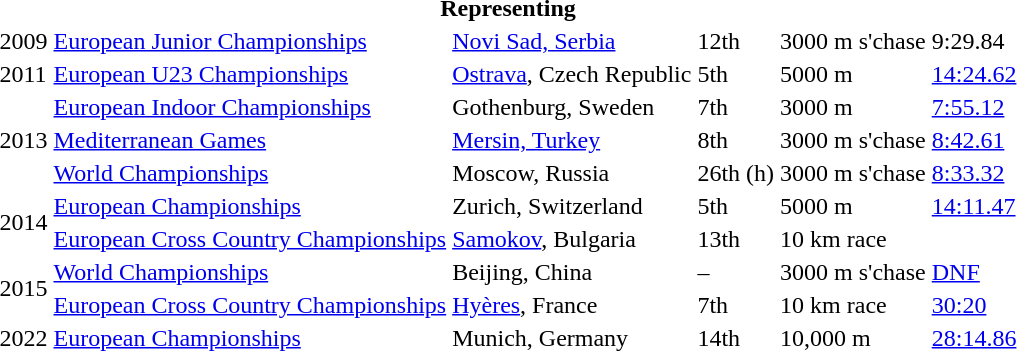<table>
<tr>
<th colspan="6">Representing </th>
</tr>
<tr>
<td>2009</td>
<td><a href='#'>European Junior Championships</a></td>
<td><a href='#'>Novi Sad, Serbia</a></td>
<td>12th</td>
<td>3000 m s'chase</td>
<td>9:29.84</td>
</tr>
<tr>
<td>2011</td>
<td><a href='#'>European U23 Championships</a></td>
<td><a href='#'>Ostrava</a>, Czech Republic</td>
<td>5th</td>
<td>5000 m</td>
<td><a href='#'>14:24.62</a></td>
</tr>
<tr>
<td rowspan=3>2013</td>
<td><a href='#'>European Indoor Championships</a></td>
<td>Gothenburg, Sweden</td>
<td>7th</td>
<td>3000 m</td>
<td><a href='#'>7:55.12</a></td>
</tr>
<tr>
<td><a href='#'>Mediterranean Games</a></td>
<td><a href='#'>Mersin, Turkey</a></td>
<td>8th</td>
<td>3000 m s'chase</td>
<td><a href='#'>8:42.61</a></td>
</tr>
<tr>
<td><a href='#'>World Championships</a></td>
<td>Moscow, Russia</td>
<td>26th (h)</td>
<td>3000 m s'chase</td>
<td><a href='#'>8:33.32</a></td>
</tr>
<tr>
<td rowspan=2>2014</td>
<td><a href='#'>European Championships</a></td>
<td>Zurich, Switzerland</td>
<td>5th</td>
<td>5000 m</td>
<td><a href='#'>14:11.47</a></td>
</tr>
<tr>
<td><a href='#'>European Cross Country Championships</a></td>
<td><a href='#'>Samokov</a>, Bulgaria</td>
<td>13th</td>
<td>10 km race</td>
<td></td>
</tr>
<tr>
<td rowspan=2>2015</td>
<td><a href='#'>World Championships</a></td>
<td>Beijing, China</td>
<td>–</td>
<td>3000 m s'chase</td>
<td><a href='#'>DNF</a></td>
</tr>
<tr>
<td><a href='#'>European Cross Country Championships</a></td>
<td><a href='#'>Hyères</a>, France</td>
<td>7th</td>
<td>10 km race</td>
<td><a href='#'>30:20</a></td>
</tr>
<tr>
<td>2022</td>
<td><a href='#'>European Championships</a></td>
<td>Munich, Germany</td>
<td>14th</td>
<td>10,000 m</td>
<td><a href='#'>28:14.86</a></td>
</tr>
</table>
